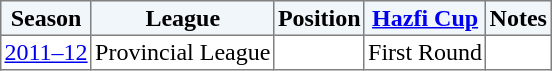<table border="1" cellpadding="2" style="border-collapse:collapse; text-align:center; font-size:normal;">
<tr style="background:#f0f6fa;">
<th>Season</th>
<th>League</th>
<th>Position</th>
<th><a href='#'>Hazfi Cup</a></th>
<th>Notes</th>
</tr>
<tr>
<td><a href='#'>2011–12</a></td>
<td>Provincial League</td>
<td></td>
<td>First Round</td>
<td></td>
</tr>
</table>
